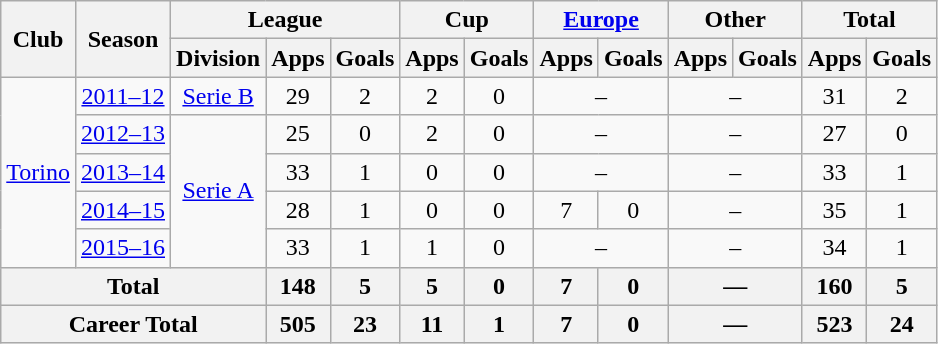<table class="wikitable" style="text-align: center;">
<tr>
<th rowspan="2">Club</th>
<th rowspan="2">Season</th>
<th colspan="3">League</th>
<th colspan="2">Cup</th>
<th colspan="2"><a href='#'>Europe</a></th>
<th colspan="2">Other</th>
<th colspan="2">Total</th>
</tr>
<tr>
<th>Division</th>
<th>Apps</th>
<th>Goals</th>
<th>Apps</th>
<th>Goals</th>
<th>Apps</th>
<th>Goals</th>
<th>Apps</th>
<th>Goals</th>
<th>Apps</th>
<th>Goals</th>
</tr>
<tr>
<td rowspan="5"><a href='#'>Torino</a></td>
<td><a href='#'>2011–12</a></td>
<td><a href='#'>Serie B</a></td>
<td>29</td>
<td>2</td>
<td>2</td>
<td>0</td>
<td colspan="2">–</td>
<td colspan="2">–</td>
<td>31</td>
<td>2</td>
</tr>
<tr>
<td><a href='#'>2012–13</a></td>
<td rowspan="4"><a href='#'>Serie A</a></td>
<td>25</td>
<td>0</td>
<td>2</td>
<td>0</td>
<td colspan="2">–</td>
<td colspan="2">–</td>
<td>27</td>
<td>0</td>
</tr>
<tr>
<td><a href='#'>2013–14</a></td>
<td>33</td>
<td>1</td>
<td>0</td>
<td>0</td>
<td colspan="2">–</td>
<td colspan="2">–</td>
<td>33</td>
<td>1</td>
</tr>
<tr>
<td><a href='#'>2014–15</a></td>
<td>28</td>
<td>1</td>
<td>0</td>
<td>0</td>
<td>7</td>
<td>0</td>
<td colspan="2">–</td>
<td>35</td>
<td>1</td>
</tr>
<tr>
<td><a href='#'>2015–16</a></td>
<td>33</td>
<td>1</td>
<td>1</td>
<td>0</td>
<td colspan="2">–</td>
<td colspan="2">–</td>
<td>34</td>
<td>1</td>
</tr>
<tr>
<th colspan="3">Total</th>
<th>148</th>
<th>5</th>
<th>5</th>
<th>0</th>
<th>7</th>
<th>0</th>
<th colspan="2">—</th>
<th>160</th>
<th>5</th>
</tr>
<tr>
<th colspan=3>Career Total</th>
<th>505</th>
<th>23</th>
<th>11</th>
<th>1</th>
<th>7</th>
<th>0</th>
<th colspan="2">—</th>
<th>523</th>
<th>24</th>
</tr>
</table>
